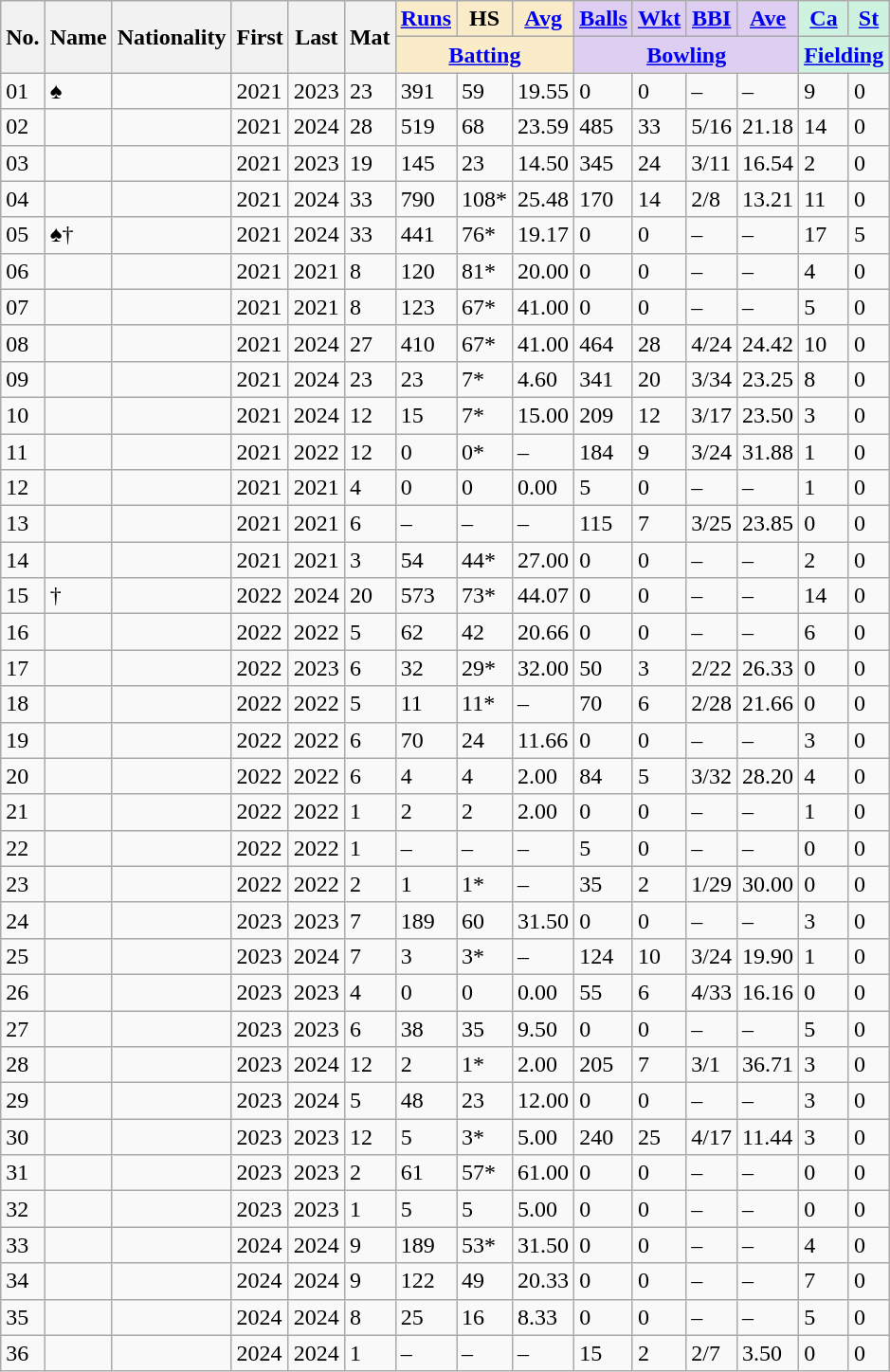<table class="wikitable sortable">
<tr align="center">
<th rowspan="2">No.</th>
<th rowspan="2">Name</th>
<th rowspan="2">Nationality</th>
<th rowspan="2">First</th>
<th rowspan="2">Last</th>
<th rowspan="2">Mat</th>
<th style="background:#faecc8"><a href='#'>Runs</a></th>
<th style="background:#faecc8">HS</th>
<th style="background:#faecc8"><a href='#'>Avg</a></th>
<th style="background:#ddcef2"><a href='#'>Balls</a></th>
<th style="background:#ddcef2"><a href='#'>Wkt</a></th>
<th style="background:#ddcef2"><a href='#'>BBI</a></th>
<th style="background:#ddcef2"><a href='#'>Ave</a></th>
<th style="background:#cef2e0"><a href='#'>Ca</a></th>
<th style="background:#cef2e0"><a href='#'>St</a></th>
</tr>
<tr class="unsortable">
<th colspan=3 style="background:#faecc8"><a href='#'>Batting</a></th>
<th colspan=4 style="background:#ddcef2"><a href='#'>Bowling</a></th>
<th colspan=2 style="background:#cef2e0"><a href='#'>Fielding</a></th>
</tr>
<tr>
<td><span>0</span>1</td>
<td> ♠</td>
<td></td>
<td>2021</td>
<td>2023</td>
<td>23</td>
<td>391</td>
<td>59</td>
<td>19.55</td>
<td>0</td>
<td>0</td>
<td>–</td>
<td>–</td>
<td>9</td>
<td>0</td>
</tr>
<tr>
<td><span>0</span>2</td>
<td></td>
<td></td>
<td>2021</td>
<td>2024</td>
<td>28</td>
<td>519</td>
<td>68</td>
<td>23.59</td>
<td>485</td>
<td>33</td>
<td>5/16</td>
<td>21.18</td>
<td>14</td>
<td>0</td>
</tr>
<tr>
<td><span>0</span>3</td>
<td><strong></strong></td>
<td></td>
<td>2021</td>
<td>2023</td>
<td>19</td>
<td>145</td>
<td>23</td>
<td>14.50</td>
<td>345</td>
<td>24</td>
<td>3/11</td>
<td>16.54</td>
<td>2</td>
<td>0</td>
</tr>
<tr>
<td><span>0</span>4</td>
<td></td>
<td></td>
<td>2021</td>
<td>2024</td>
<td>33</td>
<td>790</td>
<td>108*</td>
<td>25.48</td>
<td>170</td>
<td>14</td>
<td>2/8</td>
<td>13.21</td>
<td>11</td>
<td>0</td>
</tr>
<tr>
<td><span>0</span>5</td>
<td> ♠†</td>
<td></td>
<td>2021</td>
<td>2024</td>
<td>33</td>
<td>441</td>
<td>76*</td>
<td>19.17</td>
<td>0</td>
<td>0</td>
<td>–</td>
<td>–</td>
<td>17</td>
<td>5</td>
</tr>
<tr>
<td><span>0</span>6</td>
<td><strong></strong></td>
<td></td>
<td>2021</td>
<td>2021</td>
<td>8</td>
<td>120</td>
<td>81*</td>
<td>20.00</td>
<td>0</td>
<td>0</td>
<td>–</td>
<td>–</td>
<td>4</td>
<td>0</td>
</tr>
<tr>
<td><span>0</span>7</td>
<td></td>
<td></td>
<td>2021</td>
<td>2021</td>
<td>8</td>
<td>123</td>
<td>67*</td>
<td>41.00</td>
<td>0</td>
<td>0</td>
<td>–</td>
<td>–</td>
<td>5</td>
<td>0</td>
</tr>
<tr>
<td><span>0</span>8</td>
<td></td>
<td></td>
<td>2021</td>
<td>2024</td>
<td>27</td>
<td>410</td>
<td>67*</td>
<td>41.00</td>
<td>464</td>
<td>28</td>
<td>4/24</td>
<td>24.42</td>
<td>10</td>
<td>0</td>
</tr>
<tr>
<td><span>0</span>9</td>
<td></td>
<td></td>
<td>2021</td>
<td>2024</td>
<td>23</td>
<td>23</td>
<td>7*</td>
<td>4.60</td>
<td>341</td>
<td>20</td>
<td>3/34</td>
<td>23.25</td>
<td>8</td>
<td>0</td>
</tr>
<tr>
<td>10</td>
<td></td>
<td></td>
<td>2021</td>
<td>2024</td>
<td>12</td>
<td>15</td>
<td>7*</td>
<td>15.00</td>
<td>209</td>
<td>12</td>
<td>3/17</td>
<td>23.50</td>
<td>3</td>
<td>0</td>
</tr>
<tr>
<td>11</td>
<td></td>
<td></td>
<td>2021</td>
<td>2022</td>
<td>12</td>
<td>0</td>
<td>0*</td>
<td>–</td>
<td>184</td>
<td>9</td>
<td>3/24</td>
<td>31.88</td>
<td>1</td>
<td>0</td>
</tr>
<tr>
<td>12</td>
<td></td>
<td></td>
<td>2021</td>
<td>2021</td>
<td>4</td>
<td>0</td>
<td>0</td>
<td>0.00</td>
<td>5</td>
<td>0</td>
<td>–</td>
<td>–</td>
<td>1</td>
<td>0</td>
</tr>
<tr>
<td>13</td>
<td><strong></strong></td>
<td></td>
<td>2021</td>
<td>2021</td>
<td>6</td>
<td>–</td>
<td>–</td>
<td>–</td>
<td>115</td>
<td>7</td>
<td>3/25</td>
<td>23.85</td>
<td>0</td>
<td>0</td>
</tr>
<tr>
<td>14</td>
<td></td>
<td></td>
<td>2021</td>
<td>2021</td>
<td>3</td>
<td>54</td>
<td>44*</td>
<td>27.00</td>
<td>0</td>
<td>0</td>
<td>–</td>
<td>–</td>
<td>2</td>
<td>0</td>
</tr>
<tr>
<td>15</td>
<td> †</td>
<td></td>
<td>2022</td>
<td>2024</td>
<td>20</td>
<td>573</td>
<td>73*</td>
<td>44.07</td>
<td>0</td>
<td>0</td>
<td>–</td>
<td>–</td>
<td>14</td>
<td>0</td>
</tr>
<tr>
<td>16</td>
<td><strong></strong></td>
<td></td>
<td>2022</td>
<td>2022</td>
<td>5</td>
<td>62</td>
<td>42</td>
<td>20.66</td>
<td>0</td>
<td>0</td>
<td>–</td>
<td>–</td>
<td>6</td>
<td>0</td>
</tr>
<tr>
<td>17</td>
<td></td>
<td></td>
<td>2022</td>
<td>2023</td>
<td>6</td>
<td>32</td>
<td>29*</td>
<td>32.00</td>
<td>50</td>
<td>3</td>
<td>2/22</td>
<td>26.33</td>
<td>0</td>
<td>0</td>
</tr>
<tr>
<td>18</td>
<td><strong></strong></td>
<td></td>
<td>2022</td>
<td>2022</td>
<td>5</td>
<td>11</td>
<td>11*</td>
<td>–</td>
<td>70</td>
<td>6</td>
<td>2/28</td>
<td>21.66</td>
<td>0</td>
<td>0</td>
</tr>
<tr>
<td>19</td>
<td><strong></strong></td>
<td></td>
<td>2022</td>
<td>2022</td>
<td>6</td>
<td>70</td>
<td>24</td>
<td>11.66</td>
<td>0</td>
<td>0</td>
<td>–</td>
<td>–</td>
<td>3</td>
<td>0</td>
</tr>
<tr>
<td>20</td>
<td></td>
<td></td>
<td>2022</td>
<td>2022</td>
<td>6</td>
<td>4</td>
<td>4</td>
<td>2.00</td>
<td>84</td>
<td>5</td>
<td>3/32</td>
<td>28.20</td>
<td>4</td>
<td>0</td>
</tr>
<tr>
<td>21</td>
<td></td>
<td></td>
<td>2022</td>
<td>2022</td>
<td>1</td>
<td>2</td>
<td>2</td>
<td>2.00</td>
<td>0</td>
<td>0</td>
<td>–</td>
<td>–</td>
<td>1</td>
<td>0</td>
</tr>
<tr>
<td>22</td>
<td></td>
<td></td>
<td>2022</td>
<td>2022</td>
<td>1</td>
<td>–</td>
<td>–</td>
<td>–</td>
<td>5</td>
<td>0</td>
<td>–</td>
<td>–</td>
<td>0</td>
<td>0</td>
</tr>
<tr>
<td>23</td>
<td><strong></strong></td>
<td></td>
<td>2022</td>
<td>2022</td>
<td>2</td>
<td>1</td>
<td>1*</td>
<td>–</td>
<td>35</td>
<td>2</td>
<td>1/29</td>
<td>30.00</td>
<td>0</td>
<td>0</td>
</tr>
<tr>
<td>24</td>
<td><strong></strong></td>
<td></td>
<td>2023</td>
<td>2023</td>
<td>7</td>
<td>189</td>
<td>60</td>
<td>31.50</td>
<td>0</td>
<td>0</td>
<td>–</td>
<td>–</td>
<td>3</td>
<td>0</td>
</tr>
<tr>
<td>25</td>
<td></td>
<td></td>
<td>2023</td>
<td>2024</td>
<td>7</td>
<td>3</td>
<td>3*</td>
<td>–</td>
<td>124</td>
<td>10</td>
<td>3/24</td>
<td>19.90</td>
<td>1</td>
<td>0</td>
</tr>
<tr>
<td>26</td>
<td></td>
<td></td>
<td>2023</td>
<td>2023</td>
<td>4</td>
<td>0</td>
<td>0</td>
<td>0.00</td>
<td>55</td>
<td>6</td>
<td>4/33</td>
<td>16.16</td>
<td>0</td>
<td>0</td>
</tr>
<tr>
<td>27</td>
<td></td>
<td></td>
<td>2023</td>
<td>2023</td>
<td>6</td>
<td>38</td>
<td>35</td>
<td>9.50</td>
<td>0</td>
<td>0</td>
<td>–</td>
<td>–</td>
<td>5</td>
<td>0</td>
</tr>
<tr>
<td>28</td>
<td><strong></strong></td>
<td></td>
<td>2023</td>
<td>2024</td>
<td>12</td>
<td>2</td>
<td>1*</td>
<td>2.00</td>
<td>205</td>
<td>7</td>
<td>3/1</td>
<td>36.71</td>
<td>3</td>
<td>0</td>
</tr>
<tr>
<td>29</td>
<td></td>
<td></td>
<td>2023</td>
<td>2024</td>
<td>5</td>
<td>48</td>
<td>23</td>
<td>12.00</td>
<td>0</td>
<td>0</td>
<td>–</td>
<td>–</td>
<td>3</td>
<td>0</td>
</tr>
<tr>
<td>30</td>
<td><strong></strong></td>
<td></td>
<td>2023</td>
<td>2023</td>
<td>12</td>
<td>5</td>
<td>3*</td>
<td>5.00</td>
<td>240</td>
<td>25</td>
<td>4/17</td>
<td>11.44</td>
<td>3</td>
<td>0</td>
</tr>
<tr>
<td>31</td>
<td><strong></strong></td>
<td></td>
<td>2023</td>
<td>2023</td>
<td>2</td>
<td>61</td>
<td>57*</td>
<td>61.00</td>
<td>0</td>
<td>0</td>
<td>–</td>
<td>–</td>
<td>0</td>
<td>0</td>
</tr>
<tr>
<td>32</td>
<td><strong></strong></td>
<td></td>
<td>2023</td>
<td>2023</td>
<td>1</td>
<td>5</td>
<td>5</td>
<td>5.00</td>
<td>0</td>
<td>0</td>
<td>–</td>
<td>–</td>
<td>0</td>
<td>0</td>
</tr>
<tr>
<td>33</td>
<td></td>
<td></td>
<td>2024</td>
<td>2024</td>
<td>9</td>
<td>189</td>
<td>53*</td>
<td>31.50</td>
<td>0</td>
<td>0</td>
<td>–</td>
<td>–</td>
<td>4</td>
<td>0</td>
</tr>
<tr>
<td>34</td>
<td><strong></strong></td>
<td></td>
<td>2024</td>
<td>2024</td>
<td>9</td>
<td>122</td>
<td>49</td>
<td>20.33</td>
<td>0</td>
<td>0</td>
<td>–</td>
<td>–</td>
<td>7</td>
<td>0</td>
</tr>
<tr>
<td>35</td>
<td></td>
<td></td>
<td>2024</td>
<td>2024</td>
<td>8</td>
<td>25</td>
<td>16</td>
<td>8.33</td>
<td>0</td>
<td>0</td>
<td>–</td>
<td>–</td>
<td>5</td>
<td>0</td>
</tr>
<tr>
<td>36</td>
<td><strong></strong></td>
<td></td>
<td>2024</td>
<td>2024</td>
<td>1</td>
<td>–</td>
<td>–</td>
<td>–</td>
<td>15</td>
<td>2</td>
<td>2/7</td>
<td>3.50</td>
<td>0</td>
<td>0</td>
</tr>
</table>
